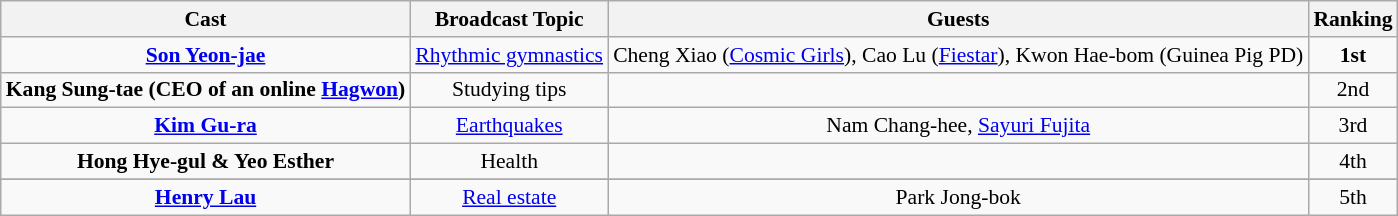<table class="wikitable" style="font-size:90%;">
<tr>
<th>Cast</th>
<th>Broadcast Topic</th>
<th>Guests</th>
<th>Ranking</th>
</tr>
<tr align="center">
<td><strong><a href='#'>Son Yeon-jae</a></strong></td>
<td><a href='#'>Rhythmic gymnastics</a></td>
<td>Cheng Xiao (<a href='#'>Cosmic Girls</a>), Cao Lu (<a href='#'>Fiestar</a>), Kwon Hae-bom (Guinea Pig PD)</td>
<td><strong>1st</strong></td>
</tr>
<tr align="center">
<td><strong>Kang Sung-tae (CEO of an online <a href='#'>Hagwon</a>)</strong></td>
<td>Studying tips</td>
<td></td>
<td>2nd</td>
</tr>
<tr align="center">
<td><strong><a href='#'>Kim Gu-ra</a></strong></td>
<td><a href='#'>Earthquakes</a></td>
<td>Nam Chang-hee, <a href='#'>Sayuri Fujita</a></td>
<td>3rd</td>
</tr>
<tr align="center">
<td><strong>Hong Hye-gul & Yeo Esther</strong></td>
<td>Health</td>
<td></td>
<td>4th</td>
</tr>
<tr>
</tr>
<tr align="center">
<td><strong><a href='#'>Henry Lau</a></strong></td>
<td><a href='#'>Real estate</a></td>
<td>Park Jong-bok</td>
<td>5th</td>
</tr>
</table>
